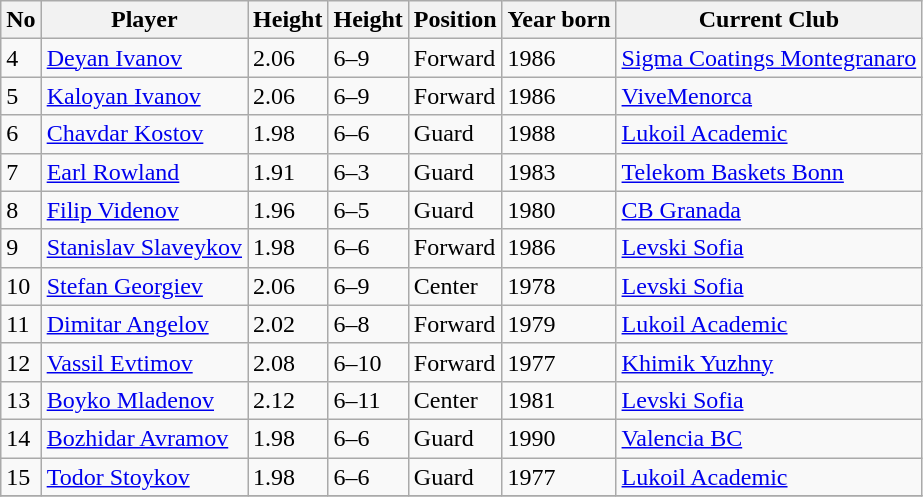<table class="wikitable sortable">
<tr>
<th>No</th>
<th>Player</th>
<th>Height</th>
<th>Height</th>
<th>Position</th>
<th>Year born</th>
<th>Current Club</th>
</tr>
<tr>
<td>4</td>
<td><a href='#'>Deyan Ivanov</a></td>
<td>2.06</td>
<td>6–9</td>
<td>Forward</td>
<td>1986</td>
<td> <a href='#'>Sigma Coatings Montegranaro</a></td>
</tr>
<tr>
<td>5</td>
<td><a href='#'>Kaloyan Ivanov</a></td>
<td>2.06</td>
<td>6–9</td>
<td>Forward</td>
<td>1986</td>
<td> <a href='#'>ViveMenorca</a></td>
</tr>
<tr>
<td>6</td>
<td><a href='#'>Chavdar Kostov</a></td>
<td>1.98</td>
<td>6–6</td>
<td>Guard</td>
<td>1988</td>
<td> <a href='#'>Lukoil Academic</a></td>
</tr>
<tr>
<td>7</td>
<td><a href='#'>Earl Rowland</a></td>
<td>1.91</td>
<td>6–3</td>
<td>Guard</td>
<td>1983</td>
<td> <a href='#'>Telekom Baskets Bonn</a></td>
</tr>
<tr>
<td>8</td>
<td><a href='#'>Filip Videnov</a></td>
<td>1.96</td>
<td>6–5</td>
<td>Guard</td>
<td>1980</td>
<td> <a href='#'>CB Granada</a></td>
</tr>
<tr>
<td>9</td>
<td><a href='#'>Stanislav Slaveykov</a></td>
<td>1.98</td>
<td>6–6</td>
<td>Forward</td>
<td>1986</td>
<td> <a href='#'>Levski Sofia</a></td>
</tr>
<tr>
<td>10</td>
<td><a href='#'>Stefan Georgiev</a></td>
<td>2.06</td>
<td>6–9</td>
<td>Center</td>
<td>1978</td>
<td> <a href='#'>Levski Sofia</a></td>
</tr>
<tr>
<td>11</td>
<td><a href='#'>Dimitar Angelov</a></td>
<td>2.02</td>
<td>6–8</td>
<td>Forward</td>
<td>1979</td>
<td> <a href='#'>Lukoil Academic</a></td>
</tr>
<tr>
<td>12</td>
<td><a href='#'>Vassil Evtimov</a></td>
<td>2.08</td>
<td>6–10</td>
<td>Forward</td>
<td>1977</td>
<td> <a href='#'>Khimik Yuzhny</a></td>
</tr>
<tr>
<td>13</td>
<td><a href='#'>Boyko Mladenov</a></td>
<td>2.12</td>
<td>6–11</td>
<td>Center</td>
<td>1981</td>
<td> <a href='#'>Levski Sofia</a></td>
</tr>
<tr>
<td>14</td>
<td><a href='#'>Bozhidar Avramov</a></td>
<td>1.98</td>
<td>6–6</td>
<td>Guard</td>
<td>1990</td>
<td> <a href='#'>Valencia BC</a></td>
</tr>
<tr>
<td>15</td>
<td><a href='#'>Todor Stoykov</a></td>
<td>1.98</td>
<td>6–6</td>
<td>Guard</td>
<td>1977</td>
<td> <a href='#'>Lukoil Academic</a></td>
</tr>
<tr>
</tr>
</table>
